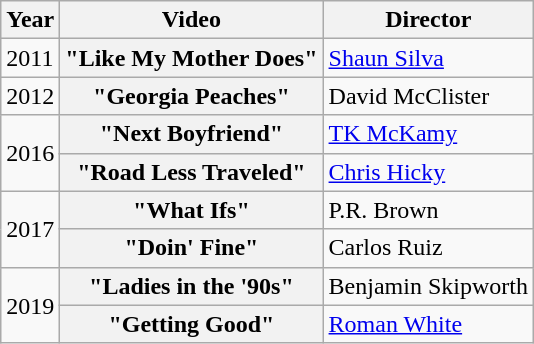<table class="wikitable plainrowheaders">
<tr>
<th scope="col">Year</th>
<th scope="col">Video</th>
<th scope="col">Director</th>
</tr>
<tr>
<td>2011</td>
<th scope="row">"Like My Mother Does"</th>
<td><a href='#'>Shaun Silva</a></td>
</tr>
<tr>
<td>2012</td>
<th scope="row">"Georgia Peaches"</th>
<td>David McClister</td>
</tr>
<tr>
<td rowspan="2">2016</td>
<th scope="row">"Next Boyfriend"</th>
<td><a href='#'>TK McKamy</a></td>
</tr>
<tr>
<th scope="row">"Road Less Traveled"</th>
<td><a href='#'>Chris Hicky</a></td>
</tr>
<tr>
<td rowspan="2">2017</td>
<th scope="row">"What Ifs" </th>
<td>P.R. Brown</td>
</tr>
<tr>
<th scope="row">"Doin' Fine"</th>
<td>Carlos Ruiz</td>
</tr>
<tr>
<td rowspan="2">2019</td>
<th scope="row">"Ladies in the '90s"</th>
<td>Benjamin Skipworth</td>
</tr>
<tr>
<th scope="row">"Getting Good"</th>
<td><a href='#'>Roman White</a></td>
</tr>
</table>
